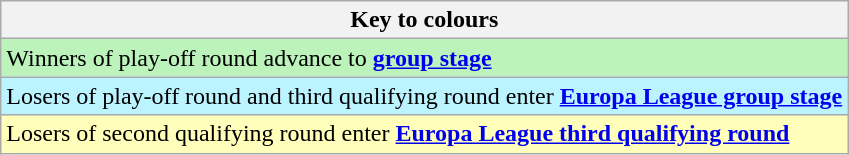<table class="wikitable">
<tr>
<th>Key to colours</th>
</tr>
<tr bgcolor=#BBF3BB>
<td>Winners of play-off round advance to <strong><a href='#'>group stage</a></strong></td>
</tr>
<tr bgcolor=#BBF3FF>
<td>Losers of play-off round and third qualifying round enter <strong><a href='#'>Europa League group stage</a></strong></td>
</tr>
<tr bgcolor=#FFFFBB>
<td>Losers of second qualifying round enter <strong><a href='#'>Europa League third qualifying round</a></strong></td>
</tr>
</table>
